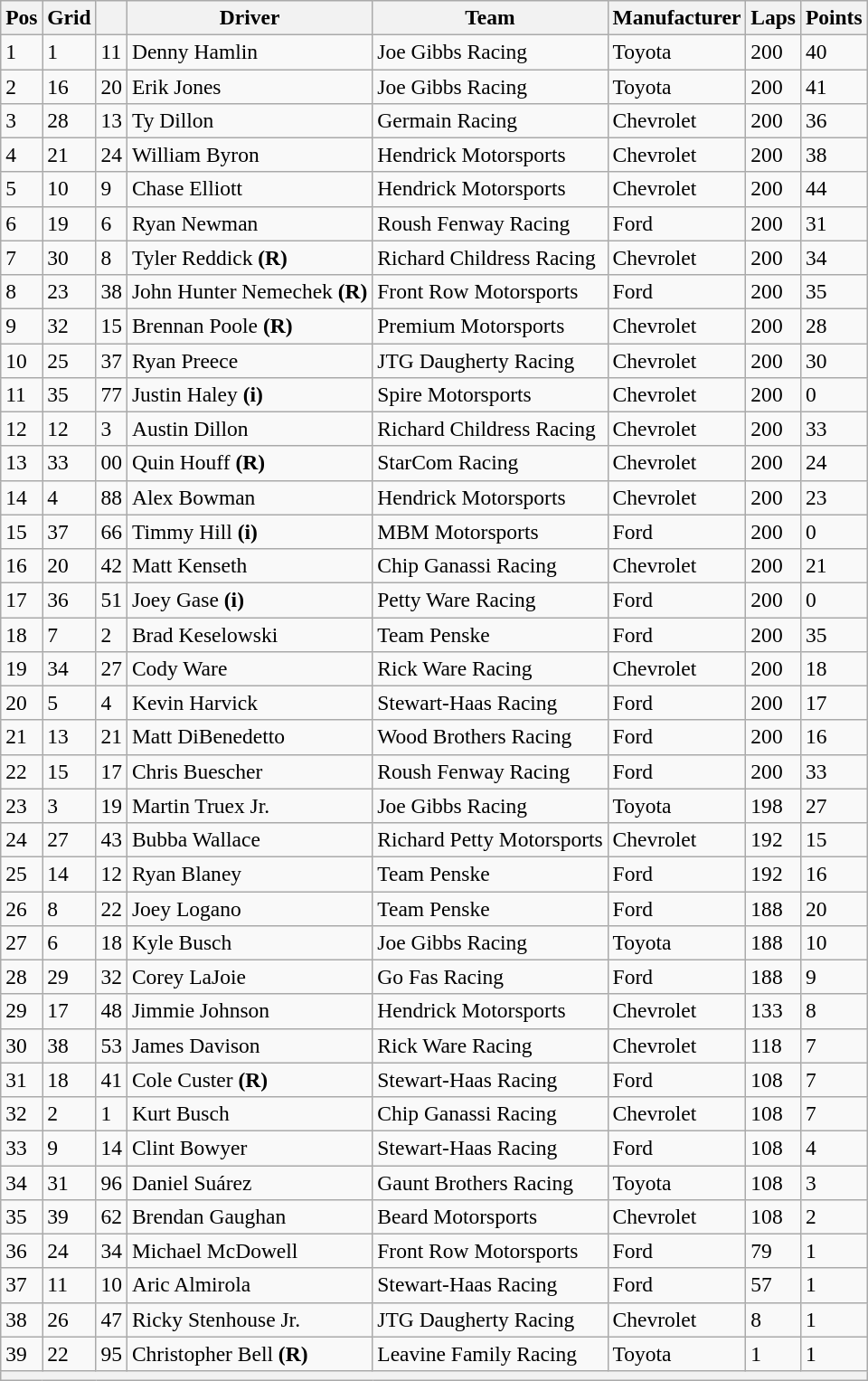<table class="wikitable" style="font-size:98%">
<tr>
<th>Pos</th>
<th>Grid</th>
<th></th>
<th>Driver</th>
<th>Team</th>
<th>Manufacturer</th>
<th>Laps</th>
<th>Points</th>
</tr>
<tr>
<td>1</td>
<td>1</td>
<td>11</td>
<td>Denny Hamlin</td>
<td>Joe Gibbs Racing</td>
<td>Toyota</td>
<td>200</td>
<td>40</td>
</tr>
<tr>
<td>2</td>
<td>16</td>
<td>20</td>
<td>Erik Jones</td>
<td>Joe Gibbs Racing</td>
<td>Toyota</td>
<td>200</td>
<td>41</td>
</tr>
<tr>
<td>3</td>
<td>28</td>
<td>13</td>
<td>Ty Dillon</td>
<td>Germain Racing</td>
<td>Chevrolet</td>
<td>200</td>
<td>36</td>
</tr>
<tr>
<td>4</td>
<td>21</td>
<td>24</td>
<td>William Byron</td>
<td>Hendrick Motorsports</td>
<td>Chevrolet</td>
<td>200</td>
<td>38</td>
</tr>
<tr>
<td>5</td>
<td>10</td>
<td>9</td>
<td>Chase Elliott</td>
<td>Hendrick Motorsports</td>
<td>Chevrolet</td>
<td>200</td>
<td>44</td>
</tr>
<tr>
<td>6</td>
<td>19</td>
<td>6</td>
<td>Ryan Newman</td>
<td>Roush Fenway Racing</td>
<td>Ford</td>
<td>200</td>
<td>31</td>
</tr>
<tr>
<td>7</td>
<td>30</td>
<td>8</td>
<td>Tyler Reddick <strong>(R)</strong></td>
<td>Richard Childress Racing</td>
<td>Chevrolet</td>
<td>200</td>
<td>34</td>
</tr>
<tr>
<td>8</td>
<td>23</td>
<td>38</td>
<td>John Hunter Nemechek <strong>(R)</strong></td>
<td>Front Row Motorsports</td>
<td>Ford</td>
<td>200</td>
<td>35</td>
</tr>
<tr>
<td>9</td>
<td>32</td>
<td>15</td>
<td>Brennan Poole <strong>(R)</strong></td>
<td>Premium Motorsports</td>
<td>Chevrolet</td>
<td>200</td>
<td>28</td>
</tr>
<tr>
<td>10</td>
<td>25</td>
<td>37</td>
<td>Ryan Preece</td>
<td>JTG Daugherty Racing</td>
<td>Chevrolet</td>
<td>200</td>
<td>30</td>
</tr>
<tr>
<td>11</td>
<td>35</td>
<td>77</td>
<td>Justin Haley <strong>(i)</strong></td>
<td>Spire Motorsports</td>
<td>Chevrolet</td>
<td>200</td>
<td>0</td>
</tr>
<tr>
<td>12</td>
<td>12</td>
<td>3</td>
<td>Austin Dillon</td>
<td>Richard Childress Racing</td>
<td>Chevrolet</td>
<td>200</td>
<td>33</td>
</tr>
<tr>
<td>13</td>
<td>33</td>
<td>00</td>
<td>Quin Houff <strong>(R)</strong></td>
<td>StarCom Racing</td>
<td>Chevrolet</td>
<td>200</td>
<td>24</td>
</tr>
<tr>
<td>14</td>
<td>4</td>
<td>88</td>
<td>Alex Bowman</td>
<td>Hendrick Motorsports</td>
<td>Chevrolet</td>
<td>200</td>
<td>23</td>
</tr>
<tr>
<td>15</td>
<td>37</td>
<td>66</td>
<td>Timmy Hill <strong>(i)</strong></td>
<td>MBM Motorsports</td>
<td>Ford</td>
<td>200</td>
<td>0</td>
</tr>
<tr>
<td>16</td>
<td>20</td>
<td>42</td>
<td>Matt Kenseth</td>
<td>Chip Ganassi Racing</td>
<td>Chevrolet</td>
<td>200</td>
<td>21</td>
</tr>
<tr>
<td>17</td>
<td>36</td>
<td>51</td>
<td>Joey Gase <strong>(i)</strong></td>
<td>Petty Ware Racing</td>
<td>Ford</td>
<td>200</td>
<td>0</td>
</tr>
<tr>
<td>18</td>
<td>7</td>
<td>2</td>
<td>Brad Keselowski</td>
<td>Team Penske</td>
<td>Ford</td>
<td>200</td>
<td>35</td>
</tr>
<tr>
<td>19</td>
<td>34</td>
<td>27</td>
<td>Cody Ware</td>
<td>Rick Ware Racing</td>
<td>Chevrolet</td>
<td>200</td>
<td>18</td>
</tr>
<tr>
<td>20</td>
<td>5</td>
<td>4</td>
<td>Kevin Harvick</td>
<td>Stewart-Haas Racing</td>
<td>Ford</td>
<td>200</td>
<td>17</td>
</tr>
<tr>
<td>21</td>
<td>13</td>
<td>21</td>
<td>Matt DiBenedetto</td>
<td>Wood Brothers Racing</td>
<td>Ford</td>
<td>200</td>
<td>16</td>
</tr>
<tr>
<td>22</td>
<td>15</td>
<td>17</td>
<td>Chris Buescher</td>
<td>Roush Fenway Racing</td>
<td>Ford</td>
<td>200</td>
<td>33</td>
</tr>
<tr>
<td>23</td>
<td>3</td>
<td>19</td>
<td>Martin Truex Jr.</td>
<td>Joe Gibbs Racing</td>
<td>Toyota</td>
<td>198</td>
<td>27</td>
</tr>
<tr>
<td>24</td>
<td>27</td>
<td>43</td>
<td>Bubba Wallace</td>
<td>Richard Petty Motorsports</td>
<td>Chevrolet</td>
<td>192</td>
<td>15</td>
</tr>
<tr>
<td>25</td>
<td>14</td>
<td>12</td>
<td>Ryan Blaney</td>
<td>Team Penske</td>
<td>Ford</td>
<td>192</td>
<td>16</td>
</tr>
<tr>
<td>26</td>
<td>8</td>
<td>22</td>
<td>Joey Logano</td>
<td>Team Penske</td>
<td>Ford</td>
<td>188</td>
<td>20</td>
</tr>
<tr>
<td>27</td>
<td>6</td>
<td>18</td>
<td>Kyle Busch</td>
<td>Joe Gibbs Racing</td>
<td>Toyota</td>
<td>188</td>
<td>10</td>
</tr>
<tr>
<td>28</td>
<td>29</td>
<td>32</td>
<td>Corey LaJoie</td>
<td>Go Fas Racing</td>
<td>Ford</td>
<td>188</td>
<td>9</td>
</tr>
<tr>
<td>29</td>
<td>17</td>
<td>48</td>
<td>Jimmie Johnson</td>
<td>Hendrick Motorsports</td>
<td>Chevrolet</td>
<td>133</td>
<td>8</td>
</tr>
<tr>
<td>30</td>
<td>38</td>
<td>53</td>
<td>James Davison</td>
<td>Rick Ware Racing</td>
<td>Chevrolet</td>
<td>118</td>
<td>7</td>
</tr>
<tr>
<td>31</td>
<td>18</td>
<td>41</td>
<td>Cole Custer  <strong>(R)</strong></td>
<td>Stewart-Haas Racing</td>
<td>Ford</td>
<td>108</td>
<td>7</td>
</tr>
<tr>
<td>32</td>
<td>2</td>
<td>1</td>
<td>Kurt Busch</td>
<td>Chip Ganassi Racing</td>
<td>Chevrolet</td>
<td>108</td>
<td>7</td>
</tr>
<tr>
<td>33</td>
<td>9</td>
<td>14</td>
<td>Clint Bowyer</td>
<td>Stewart-Haas Racing</td>
<td>Ford</td>
<td>108</td>
<td>4</td>
</tr>
<tr>
<td>34</td>
<td>31</td>
<td>96</td>
<td>Daniel Suárez</td>
<td>Gaunt Brothers Racing</td>
<td>Toyota</td>
<td>108</td>
<td>3</td>
</tr>
<tr>
<td>35</td>
<td>39</td>
<td>62</td>
<td>Brendan Gaughan</td>
<td>Beard Motorsports</td>
<td>Chevrolet</td>
<td>108</td>
<td>2</td>
</tr>
<tr>
<td>36</td>
<td>24</td>
<td>34</td>
<td>Michael McDowell</td>
<td>Front Row Motorsports</td>
<td>Ford</td>
<td>79</td>
<td>1</td>
</tr>
<tr>
<td>37</td>
<td>11</td>
<td>10</td>
<td>Aric Almirola</td>
<td>Stewart-Haas Racing</td>
<td>Ford</td>
<td>57</td>
<td>1</td>
</tr>
<tr>
<td>38</td>
<td>26</td>
<td>47</td>
<td>Ricky Stenhouse Jr.</td>
<td>JTG Daugherty Racing</td>
<td>Chevrolet</td>
<td>8</td>
<td>1</td>
</tr>
<tr>
<td>39</td>
<td>22</td>
<td>95</td>
<td>Christopher Bell <strong>(R)</strong></td>
<td>Leavine Family Racing</td>
<td>Toyota</td>
<td>1</td>
<td>1</td>
</tr>
<tr>
<th colspan="8"></th>
</tr>
</table>
